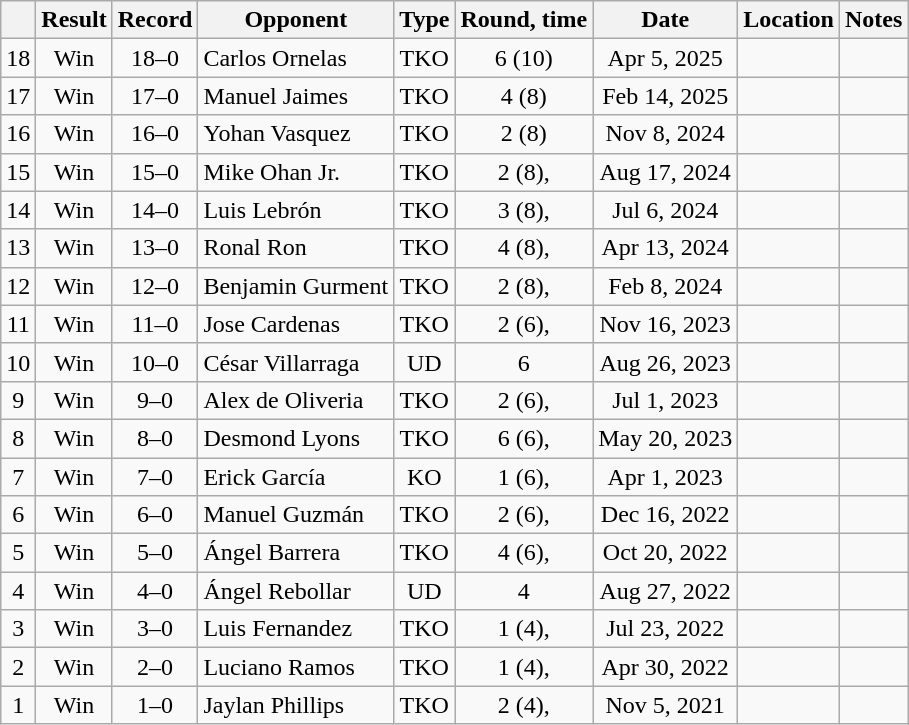<table class="wikitable" style="text-align:center">
<tr>
<th></th>
<th>Result</th>
<th>Record</th>
<th>Opponent</th>
<th>Type</th>
<th>Round, time</th>
<th>Date</th>
<th>Location</th>
<th>Notes</th>
</tr>
<tr>
<td>18</td>
<td>Win</td>
<td>18–0</td>
<td style="text-align:left;">Carlos Ornelas</td>
<td>TKO</td>
<td>6 (10) </td>
<td>Apr 5, 2025</td>
<td style="text-align:left;"></td>
<td></td>
</tr>
<tr>
<td>17</td>
<td>Win</td>
<td>17–0</td>
<td style="text-align:left;">Manuel Jaimes</td>
<td>TKO</td>
<td>4 (8) </td>
<td>Feb 14, 2025</td>
<td style="text-align:left;"></td>
<td></td>
</tr>
<tr>
<td>16</td>
<td>Win</td>
<td>16–0</td>
<td style="text-align:left;">Yohan Vasquez</td>
<td>TKO</td>
<td>2 (8) </td>
<td>Nov 8, 2024</td>
<td style="text-align:left;"></td>
<td></td>
</tr>
<tr>
<td>15</td>
<td>Win</td>
<td>15–0</td>
<td style="text-align:left;">Mike Ohan Jr.</td>
<td>TKO</td>
<td>2 (8), </td>
<td>Aug 17, 2024</td>
<td style="text-align:left;"></td>
<td></td>
</tr>
<tr>
<td>14</td>
<td>Win</td>
<td>14–0</td>
<td style="text-align:left;">Luis Lebrón</td>
<td>TKO</td>
<td>3 (8), </td>
<td>Jul 6, 2024</td>
<td style="text-align:left;"></td>
<td></td>
</tr>
<tr>
<td>13</td>
<td>Win</td>
<td>13–0</td>
<td style="text-align:left;">Ronal Ron</td>
<td>TKO</td>
<td>4 (8), </td>
<td>Apr 13, 2024</td>
<td style="text-align:left;"></td>
<td></td>
</tr>
<tr>
<td>12</td>
<td>Win</td>
<td>12–0</td>
<td style="text-align:left;">Benjamin Gurment</td>
<td>TKO</td>
<td>2 (8), </td>
<td>Feb 8, 2024</td>
<td style="text-align:left;"></td>
<td></td>
</tr>
<tr>
<td>11</td>
<td>Win</td>
<td>11–0</td>
<td style="text-align:left;">Jose Cardenas</td>
<td>TKO</td>
<td>2 (6), </td>
<td>Nov 16, 2023</td>
<td style="text-align:left;"></td>
<td></td>
</tr>
<tr>
<td>10</td>
<td>Win</td>
<td>10–0</td>
<td style="text-align:left;">César Villarraga</td>
<td>UD</td>
<td>6</td>
<td>Aug 26, 2023</td>
<td style="text-align:left;"></td>
<td></td>
</tr>
<tr>
<td>9</td>
<td>Win</td>
<td>9–0</td>
<td style="text-align:left;">Alex de Oliveria</td>
<td>TKO</td>
<td>2 (6), </td>
<td>Jul 1, 2023</td>
<td style="text-align:left;"></td>
<td></td>
</tr>
<tr>
<td>8</td>
<td>Win</td>
<td>8–0</td>
<td style="text-align:left;">Desmond Lyons</td>
<td>TKO</td>
<td>6 (6), </td>
<td>May 20, 2023</td>
<td style="text-align:left;"></td>
<td></td>
</tr>
<tr>
<td>7</td>
<td>Win</td>
<td>7–0</td>
<td style="text-align:left;">Erick García</td>
<td>KO</td>
<td>1 (6), </td>
<td>Apr 1, 2023</td>
<td style="text-align:left;"></td>
<td></td>
</tr>
<tr>
<td>6</td>
<td>Win</td>
<td>6–0</td>
<td style="text-align:left;">Manuel Guzmán</td>
<td>TKO</td>
<td>2 (6), </td>
<td>Dec 16, 2022</td>
<td style="text-align:left;"></td>
<td></td>
</tr>
<tr>
<td>5</td>
<td>Win</td>
<td>5–0</td>
<td style="text-align:left;">Ángel Barrera</td>
<td>TKO</td>
<td>4 (6), </td>
<td>Oct 20, 2022</td>
<td style="text-align:left;"></td>
<td></td>
</tr>
<tr>
<td>4</td>
<td>Win</td>
<td>4–0</td>
<td style="text-align:left;">Ángel Rebollar</td>
<td>UD</td>
<td>4</td>
<td>Aug 27, 2022</td>
<td style="text-align:left;"></td>
<td></td>
</tr>
<tr>
<td>3</td>
<td>Win</td>
<td>3–0</td>
<td style="text-align:left;">Luis Fernandez</td>
<td>TKO</td>
<td>1 (4), </td>
<td>Jul 23, 2022</td>
<td style="text-align:left;"></td>
<td></td>
</tr>
<tr>
<td>2</td>
<td>Win</td>
<td>2–0</td>
<td style="text-align:left;">Luciano Ramos</td>
<td>TKO</td>
<td>1 (4), </td>
<td>Apr 30, 2022</td>
<td style="text-align:left;"></td>
<td></td>
</tr>
<tr>
<td>1</td>
<td>Win</td>
<td>1–0</td>
<td style="text-align:left;">Jaylan Phillips</td>
<td>TKO</td>
<td>2 (4), </td>
<td>Nov 5, 2021</td>
<td style="text-align:left;"></td>
<td></td>
</tr>
</table>
